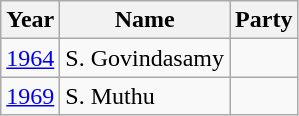<table class="wikitable sortable">
<tr>
<th>Year</th>
<th>Name</th>
<th colspan="2">Party</th>
</tr>
<tr>
<td><a href='#'>1964</a></td>
<td>S. Govindasamy</td>
<td></td>
</tr>
<tr>
<td><a href='#'>1969</a></td>
<td>S. Muthu</td>
<td></td>
</tr>
</table>
